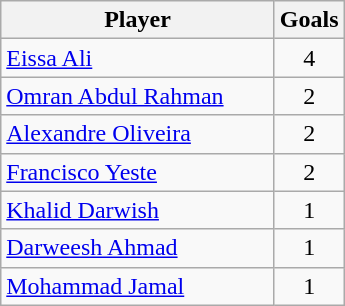<table class="wikitable" style="text-align: center;">
<tr>
<th width="175">Player</th>
<th width="20">Goals</th>
</tr>
<tr>
<td align=left> <a href='#'>Eissa Ali</a></td>
<td>4</td>
</tr>
<tr>
<td align=left> <a href='#'>Omran Abdul Rahman</a></td>
<td>2</td>
</tr>
<tr>
<td align=left> <a href='#'>Alexandre Oliveira</a></td>
<td>2</td>
</tr>
<tr>
<td align=left> <a href='#'>Francisco Yeste</a></td>
<td>2</td>
</tr>
<tr>
<td align=left> <a href='#'>Khalid Darwish</a></td>
<td>1</td>
</tr>
<tr>
<td align=left> <a href='#'>Darweesh Ahmad</a></td>
<td>1</td>
</tr>
<tr>
<td align=left> <a href='#'>Mohammad Jamal</a></td>
<td>1</td>
</tr>
</table>
